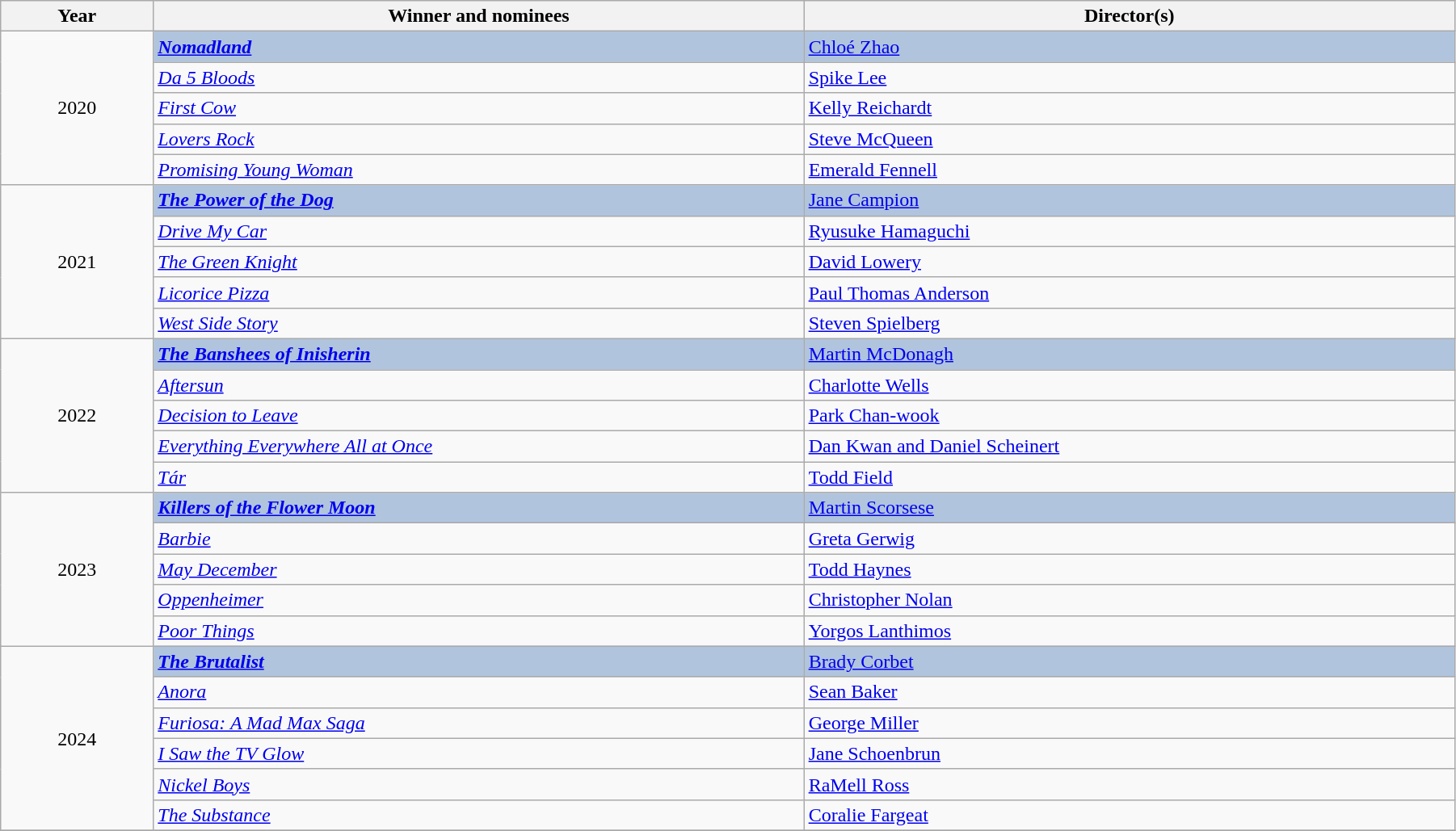<table class="wikitable" width="95%" cellpadding="5">
<tr>
<th width="100"><strong>Year</strong></th>
<th width="450"><strong>Winner and nominees</strong></th>
<th width="450"><strong>Director(s)</strong></th>
</tr>
<tr>
<td rowspan="5" style="text-align:center;">2020</td>
<td style="background:#B0C4DE;"><strong><em><a href='#'>Nomadland</a></em></strong></td>
<td style="background:#B0C4DE;"><a href='#'>Chloé Zhao</a></td>
</tr>
<tr>
<td><em><a href='#'>Da 5 Bloods</a></em></td>
<td><a href='#'>Spike Lee</a></td>
</tr>
<tr>
<td><em><a href='#'>First Cow</a></em></td>
<td><a href='#'>Kelly Reichardt</a></td>
</tr>
<tr>
<td><em><a href='#'>Lovers Rock</a></em></td>
<td><a href='#'>Steve McQueen</a></td>
</tr>
<tr>
<td><em><a href='#'>Promising Young Woman</a></em></td>
<td><a href='#'>Emerald Fennell</a></td>
</tr>
<tr>
<td rowspan="5" style="text-align:center;">2021</td>
<td style="background:#B0C4DE;"><strong><em><a href='#'>The Power of the Dog</a></em></strong></td>
<td style="background:#B0C4DE;"><a href='#'>Jane Campion</a></td>
</tr>
<tr>
<td><em><a href='#'>Drive My Car</a></em></td>
<td><a href='#'>Ryusuke Hamaguchi</a></td>
</tr>
<tr>
<td><em><a href='#'>The Green Knight</a></em></td>
<td><a href='#'>David Lowery</a></td>
</tr>
<tr>
<td><em><a href='#'>Licorice Pizza</a></em></td>
<td><a href='#'>Paul Thomas Anderson</a></td>
</tr>
<tr>
<td><em><a href='#'>West Side Story</a></em></td>
<td><a href='#'>Steven Spielberg</a></td>
</tr>
<tr>
<td rowspan="5" style="text-align:center;">2022</td>
<td style="background:#B0C4DE;"><strong><em><a href='#'>The Banshees of Inisherin</a></em></strong></td>
<td style="background:#B0C4DE;"><a href='#'>Martin McDonagh</a></td>
</tr>
<tr>
<td><em><a href='#'>Aftersun</a></em></td>
<td><a href='#'>Charlotte Wells</a></td>
</tr>
<tr>
<td><em><a href='#'>Decision to Leave</a></em></td>
<td><a href='#'>Park Chan-wook</a></td>
</tr>
<tr>
<td><em><a href='#'>Everything Everywhere All at Once</a></em></td>
<td><a href='#'>Dan Kwan and Daniel Scheinert</a></td>
</tr>
<tr>
<td><em><a href='#'>Tár</a></em></td>
<td><a href='#'>Todd Field</a></td>
</tr>
<tr>
<td rowspan="5" style="text-align:center;">2023</td>
<td style="background:#B0C4DE;"><strong><em><a href='#'>Killers of the Flower Moon</a></em></strong></td>
<td style="background:#B0C4DE;"><a href='#'>Martin Scorsese</a></td>
</tr>
<tr>
<td><em><a href='#'>Barbie</a></em></td>
<td><a href='#'>Greta Gerwig</a></td>
</tr>
<tr>
<td><em><a href='#'>May December</a></em></td>
<td><a href='#'>Todd Haynes</a></td>
</tr>
<tr>
<td><em><a href='#'>Oppenheimer</a></em></td>
<td><a href='#'>Christopher Nolan</a></td>
</tr>
<tr>
<td><em><a href='#'>Poor Things</a></em></td>
<td><a href='#'>Yorgos Lanthimos</a></td>
</tr>
<tr>
<td rowspan="6" style="text-align:center;">2024</td>
<td style="background:#B0C4DE;"><strong><em><a href='#'>The Brutalist</a></em></strong></td>
<td style="background:#B0C4DE;"><a href='#'>Brady Corbet</a></td>
</tr>
<tr>
<td><em><a href='#'>Anora</a></em></td>
<td><a href='#'>Sean Baker</a></td>
</tr>
<tr>
<td><em><a href='#'>Furiosa: A Mad Max Saga</a></em></td>
<td><a href='#'>George Miller</a></td>
</tr>
<tr>
<td><em><a href='#'>I Saw the TV Glow</a></em></td>
<td><a href='#'>Jane Schoenbrun</a></td>
</tr>
<tr>
<td><em><a href='#'>Nickel Boys</a></em></td>
<td><a href='#'>RaMell Ross</a></td>
</tr>
<tr>
<td><em><a href='#'>The Substance</a></em></td>
<td><a href='#'>Coralie Fargeat</a></td>
</tr>
<tr>
</tr>
</table>
